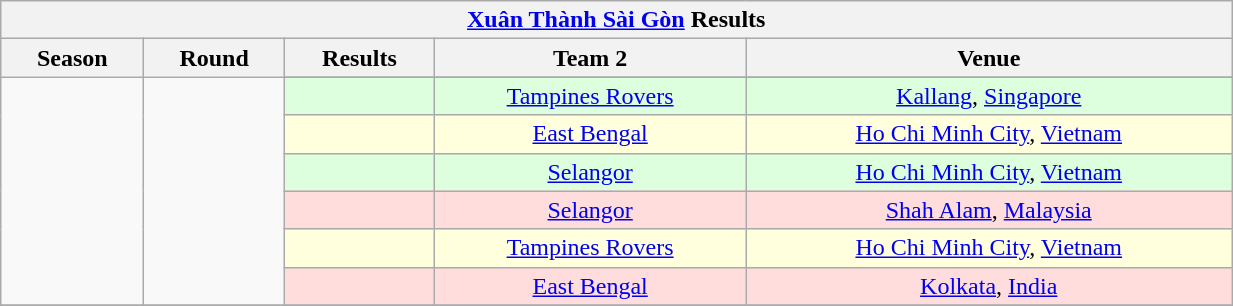<table width=65% class="wikitable sortable" style="text-align:center">
<tr>
<th colspan=6><a href='#'>Xuân Thành Sài Gòn</a> Results</th>
</tr>
<tr>
<th>Season</th>
<th>Round</th>
<th>Results</th>
<th>Team 2</th>
<th>Venue</th>
</tr>
<tr>
<td rowspan=7></td>
<td rowspan=7></td>
</tr>
<tr style="background:#ddffdd">
<td></td>
<td> <a href='#'>Tampines Rovers</a></td>
<td> <a href='#'>Kallang</a>, <a href='#'>Singapore</a></td>
</tr>
<tr style="background:#ffffdd">
<td></td>
<td> <a href='#'>East Bengal</a></td>
<td> <a href='#'>Ho Chi Minh City</a>, <a href='#'>Vietnam</a></td>
</tr>
<tr style="background:#ddffdd">
<td></td>
<td> <a href='#'>Selangor</a></td>
<td> <a href='#'>Ho Chi Minh City</a>, <a href='#'>Vietnam</a></td>
</tr>
<tr style="background:#ffdddd">
<td></td>
<td> <a href='#'>Selangor</a></td>
<td> <a href='#'>Shah Alam</a>, <a href='#'>Malaysia</a></td>
</tr>
<tr style="background:#ffffdd">
<td></td>
<td> <a href='#'>Tampines Rovers</a></td>
<td> <a href='#'>Ho Chi Minh City</a>, <a href='#'>Vietnam</a></td>
</tr>
<tr style="background:#ffdddd">
<td></td>
<td> <a href='#'>East Bengal</a></td>
<td> <a href='#'>Kolkata</a>, <a href='#'>India</a></td>
</tr>
<tr>
</tr>
</table>
